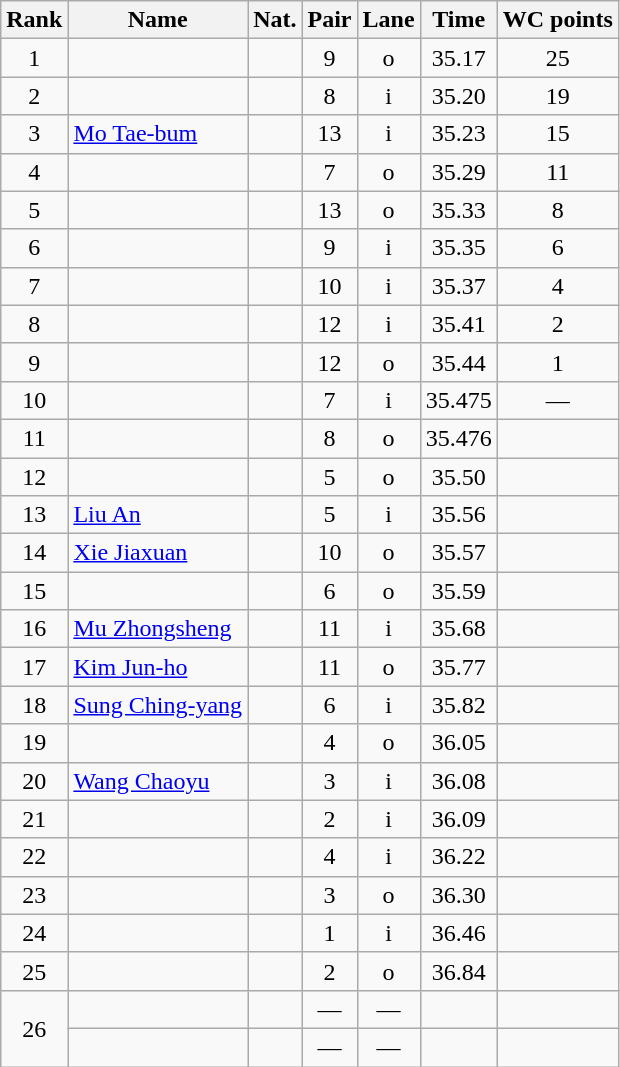<table class="wikitable sortable" style="text-align:center">
<tr>
<th>Rank</th>
<th>Name</th>
<th>Nat.</th>
<th>Pair</th>
<th>Lane</th>
<th>Time</th>
<th>WC points</th>
</tr>
<tr>
<td>1</td>
<td align=left></td>
<td></td>
<td>9</td>
<td>o</td>
<td>35.17</td>
<td>25</td>
</tr>
<tr>
<td>2</td>
<td align=left></td>
<td></td>
<td>8</td>
<td>i</td>
<td>35.20</td>
<td>19</td>
</tr>
<tr>
<td>3</td>
<td align=left><a href='#'>Mo Tae-bum</a></td>
<td></td>
<td>13</td>
<td>i</td>
<td>35.23</td>
<td>15</td>
</tr>
<tr>
<td>4</td>
<td align=left></td>
<td></td>
<td>7</td>
<td>o</td>
<td>35.29</td>
<td>11</td>
</tr>
<tr>
<td>5</td>
<td align=left></td>
<td></td>
<td>13</td>
<td>o</td>
<td>35.33</td>
<td>8</td>
</tr>
<tr>
<td>6</td>
<td align=left></td>
<td></td>
<td>9</td>
<td>i</td>
<td>35.35</td>
<td>6</td>
</tr>
<tr>
<td>7</td>
<td align=left></td>
<td></td>
<td>10</td>
<td>i</td>
<td>35.37</td>
<td>4</td>
</tr>
<tr>
<td>8</td>
<td align=left></td>
<td></td>
<td>12</td>
<td>i</td>
<td>35.41</td>
<td>2</td>
</tr>
<tr>
<td>9</td>
<td align=left></td>
<td></td>
<td>12</td>
<td>o</td>
<td>35.44</td>
<td>1</td>
</tr>
<tr>
<td>10</td>
<td align=left></td>
<td></td>
<td>7</td>
<td>i</td>
<td>35.475</td>
<td>—</td>
</tr>
<tr>
<td>11</td>
<td align=left></td>
<td></td>
<td>8</td>
<td>o</td>
<td>35.476</td>
<td></td>
</tr>
<tr>
<td>12</td>
<td align=left></td>
<td></td>
<td>5</td>
<td>o</td>
<td>35.50</td>
<td></td>
</tr>
<tr>
<td>13</td>
<td align=left><a href='#'>Liu An</a></td>
<td></td>
<td>5</td>
<td>i</td>
<td>35.56</td>
<td></td>
</tr>
<tr>
<td>14</td>
<td align=left><a href='#'>Xie Jiaxuan</a></td>
<td></td>
<td>10</td>
<td>o</td>
<td>35.57</td>
<td></td>
</tr>
<tr>
<td>15</td>
<td align=left></td>
<td></td>
<td>6</td>
<td>o</td>
<td>35.59</td>
<td></td>
</tr>
<tr>
<td>16</td>
<td align=left><a href='#'>Mu Zhongsheng</a></td>
<td></td>
<td>11</td>
<td>i</td>
<td>35.68</td>
<td></td>
</tr>
<tr>
<td>17</td>
<td align=left><a href='#'>Kim Jun-ho</a></td>
<td></td>
<td>11</td>
<td>o</td>
<td>35.77</td>
<td></td>
</tr>
<tr>
<td>18</td>
<td align=left><a href='#'>Sung Ching-yang</a></td>
<td></td>
<td>6</td>
<td>i</td>
<td>35.82</td>
<td></td>
</tr>
<tr>
<td>19</td>
<td align=left></td>
<td></td>
<td>4</td>
<td>o</td>
<td>36.05</td>
<td></td>
</tr>
<tr>
<td>20</td>
<td align=left><a href='#'>Wang Chaoyu</a></td>
<td></td>
<td>3</td>
<td>i</td>
<td>36.08</td>
<td></td>
</tr>
<tr>
<td>21</td>
<td align=left></td>
<td></td>
<td>2</td>
<td>i</td>
<td>36.09</td>
<td></td>
</tr>
<tr>
<td>22</td>
<td align=left></td>
<td></td>
<td>4</td>
<td>i</td>
<td>36.22</td>
<td></td>
</tr>
<tr>
<td>23</td>
<td align=left></td>
<td></td>
<td>3</td>
<td>o</td>
<td>36.30</td>
<td></td>
</tr>
<tr>
<td>24</td>
<td align=left></td>
<td></td>
<td>1</td>
<td>i</td>
<td>36.46</td>
<td></td>
</tr>
<tr>
<td>25</td>
<td align=left></td>
<td></td>
<td>2</td>
<td>o</td>
<td>36.84</td>
<td></td>
</tr>
<tr>
<td rowspan=2>26</td>
<td align=left></td>
<td></td>
<td>—</td>
<td>—</td>
<td></td>
<td></td>
</tr>
<tr>
<td align=left></td>
<td></td>
<td>—</td>
<td>—</td>
<td></td>
<td></td>
</tr>
</table>
